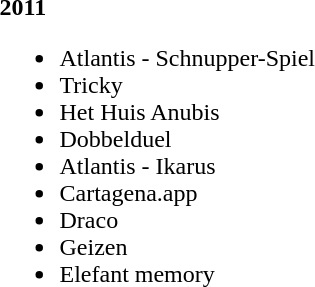<table>
<tr>
<td><strong>2011</strong><br><ul><li>Atlantis - Schnupper-Spiel</li><li>Tricky</li><li>Het Huis Anubis</li><li>Dobbelduel</li><li>Atlantis - Ikarus</li><li>Cartagena.app</li><li>Draco</li><li>Geizen</li><li>Elefant memory</li></ul></td>
</tr>
</table>
